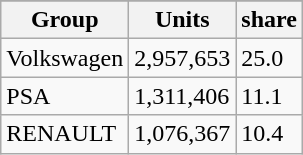<table class="wikitable floatright">
<tr>
</tr>
<tr>
<th>Group</th>
<th>Units</th>
<th>share</th>
</tr>
<tr>
<td>Volkswagen</td>
<td>2,957,653</td>
<td>25.0</td>
</tr>
<tr>
<td>PSA</td>
<td>1,311,406</td>
<td>11.1</td>
</tr>
<tr>
<td>RENAULT</td>
<td>1,076,367</td>
<td>10.4</td>
</tr>
</table>
